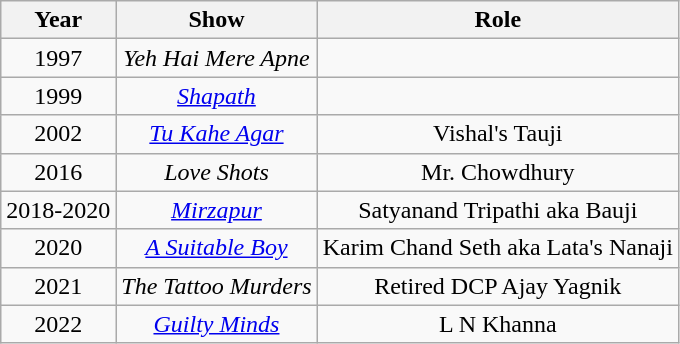<table class="wikitable" style="text-align: center;">
<tr>
<th>Year</th>
<th>Show</th>
<th>Role</th>
</tr>
<tr>
<td>1997</td>
<td><em>Yeh Hai Mere Apne</em></td>
<td></td>
</tr>
<tr>
<td>1999</td>
<td><em><a href='#'>Shapath</a></em></td>
<td></td>
</tr>
<tr>
<td>2002</td>
<td><em><a href='#'>Tu Kahe Agar</a></em></td>
<td>Vishal's Tauji</td>
</tr>
<tr>
<td>2016</td>
<td><em>Love Shots</em></td>
<td>Mr. Chowdhury</td>
</tr>
<tr>
<td>2018-2020</td>
<td><em><a href='#'>Mirzapur</a></em></td>
<td>Satyanand Tripathi aka Bauji</td>
</tr>
<tr>
<td>2020</td>
<td><em><a href='#'>A Suitable Boy</a></em></td>
<td>Karim Chand Seth aka Lata's Nanaji</td>
</tr>
<tr>
<td>2021</td>
<td><em>The Tattoo Murders</em></td>
<td>Retired DCP Ajay Yagnik</td>
</tr>
<tr>
<td>2022</td>
<td><em><a href='#'>Guilty Minds</a></em></td>
<td>L N Khanna</td>
</tr>
</table>
